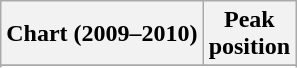<table class="wikitable sortable plainrowheaders">
<tr>
<th scope="col">Chart (2009–2010)</th>
<th scope="col">Peak<br>position</th>
</tr>
<tr>
</tr>
<tr>
</tr>
<tr>
</tr>
<tr>
</tr>
</table>
